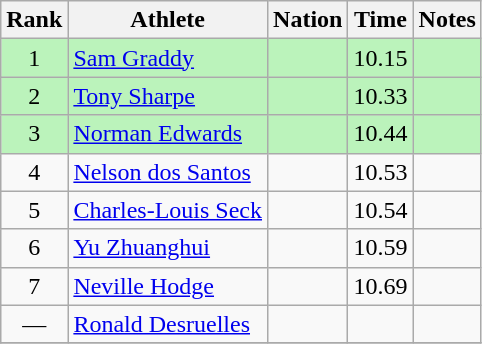<table class="wikitable sortable" style="text-align:center">
<tr>
<th>Rank</th>
<th>Athlete</th>
<th>Nation</th>
<th>Time</th>
<th>Notes</th>
</tr>
<tr bgcolor=bbf3bb>
<td>1</td>
<td align=left><a href='#'>Sam Graddy</a></td>
<td align=left></td>
<td>10.15</td>
<td></td>
</tr>
<tr bgcolor=bbf3bb>
<td>2</td>
<td align=left><a href='#'>Tony Sharpe</a></td>
<td align=left></td>
<td>10.33</td>
<td></td>
</tr>
<tr bgcolor=bbf3bb>
<td>3</td>
<td align=left><a href='#'>Norman Edwards</a></td>
<td align=left></td>
<td>10.44</td>
<td></td>
</tr>
<tr>
<td>4</td>
<td align=left><a href='#'>Nelson dos Santos</a></td>
<td align=left></td>
<td>10.53</td>
<td></td>
</tr>
<tr>
<td>5</td>
<td align=left><a href='#'>Charles-Louis Seck</a></td>
<td align=left></td>
<td>10.54</td>
<td></td>
</tr>
<tr>
<td>6</td>
<td align=left><a href='#'>Yu Zhuanghui</a></td>
<td align=left></td>
<td>10.59</td>
<td></td>
</tr>
<tr>
<td>7</td>
<td align=left><a href='#'>Neville Hodge</a></td>
<td align=left></td>
<td>10.69</td>
<td></td>
</tr>
<tr>
<td data-sort-value=8>—</td>
<td align=left><a href='#'>Ronald Desruelles</a></td>
<td align=left></td>
<td></td>
<td></td>
</tr>
<tr>
</tr>
</table>
